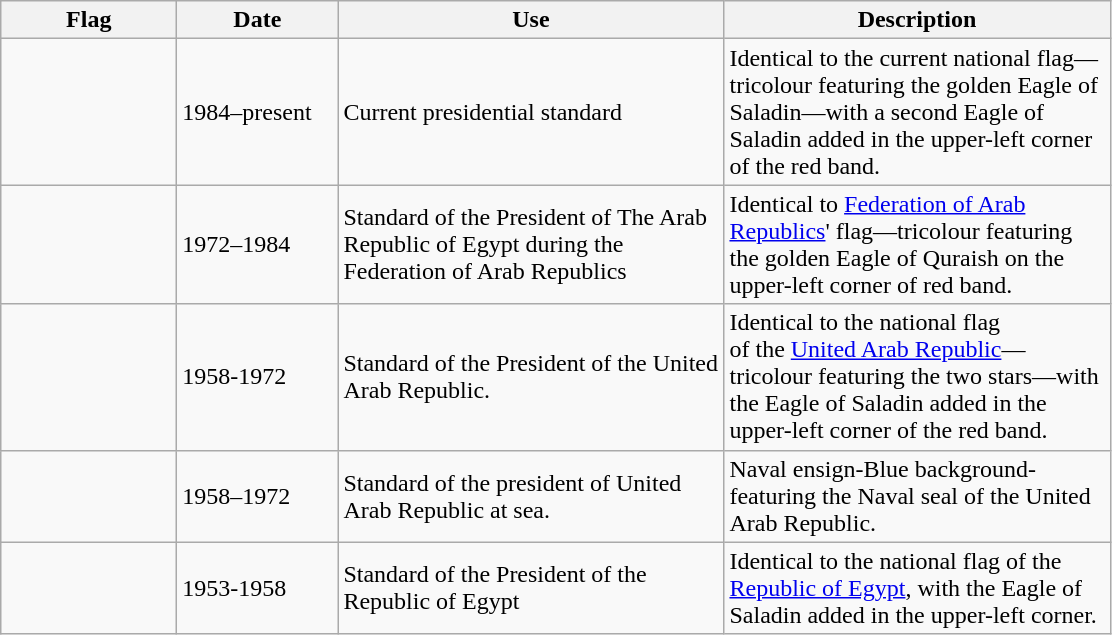<table class="wikitable">
<tr>
<th style="width:110px;">Flag</th>
<th style="width:100px;">Date</th>
<th style="width:250px;">Use</th>
<th style="width:250px;">Description</th>
</tr>
<tr>
<td></td>
<td>1984–present</td>
<td>Current presidential standard</td>
<td>Identical to the current national flag—tricolour featuring the golden Eagle of Saladin—with a second Eagle of Saladin added in the upper-left corner of the red band.</td>
</tr>
<tr>
<td></td>
<td>1972–1984</td>
<td>Standard of the President of The Arab Republic of Egypt during the Federation of Arab Republics</td>
<td>Identical to <a href='#'>Federation of Arab Republics</a>' flag—tricolour featuring the golden Eagle of Quraish on the upper-left corner of red band.</td>
</tr>
<tr>
<td></td>
<td>1958-1972</td>
<td>Standard of the President of the United Arab Republic.</td>
<td>Identical to the national flag<br>of the <a href='#'>United Arab Republic</a>—tricolour featuring the two stars—with the Eagle of Saladin added in the upper-left corner of the red band.</td>
</tr>
<tr>
<td></td>
<td>1958–1972</td>
<td>Standard of the president of United Arab Republic at sea.</td>
<td>Naval ensign-Blue background- featuring the Naval seal of the United Arab Republic.</td>
</tr>
<tr>
<td></td>
<td>1953-1958</td>
<td>Standard of the President of the Republic of Egypt</td>
<td>Identical to the national flag of the <a href='#'>Republic of Egypt</a>, with the Eagle of Saladin added in the upper-left corner.</td>
</tr>
</table>
